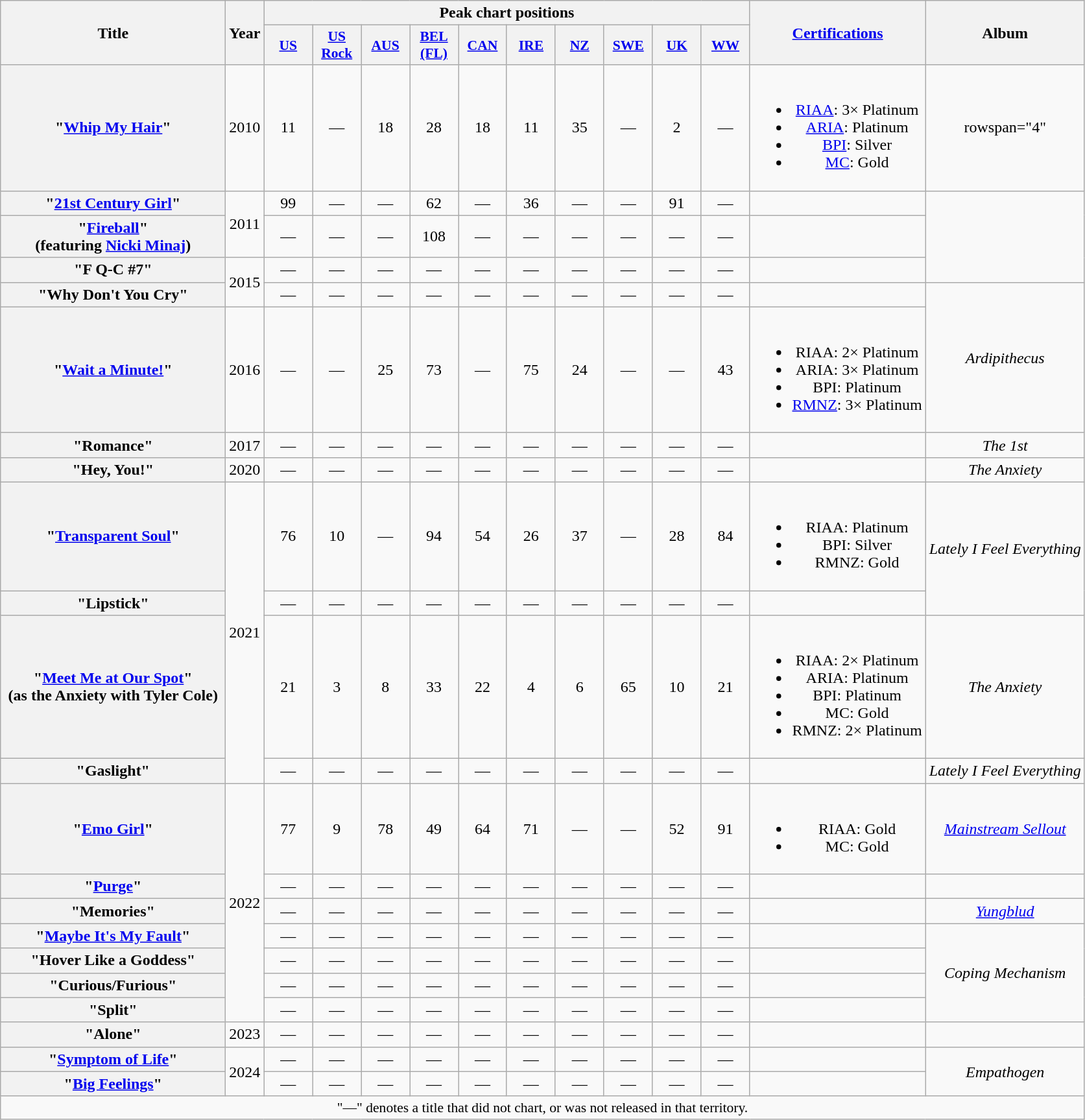<table class="wikitable plainrowheaders" style="text-align:center;">
<tr>
<th scope="col" rowspan="2" style="width:14em;">Title</th>
<th scope="col" rowspan="2">Year</th>
<th scope="col" colspan="10">Peak chart positions</th>
<th scope="col" rowspan="2"><a href='#'>Certifications</a></th>
<th scope="col" rowspan="2">Album</th>
</tr>
<tr>
<th scope="col" style="width:3em;font-size:90%;"><a href='#'>US</a><br></th>
<th scope="col" style="width:3em;font-size:90%;"><a href='#'>US Rock</a><br></th>
<th scope="col" style="width:3em;font-size:90%;"><a href='#'>AUS</a><br></th>
<th scope="col" style="width:3em;font-size:90%;"><a href='#'>BEL<br>(FL)</a><br></th>
<th scope="col" style="width:3em;font-size:90%;"><a href='#'>CAN</a><br></th>
<th scope="col" style="width:3em;font-size:90%;"><a href='#'>IRE</a><br></th>
<th scope="col" style="width:3em;font-size:90%;"><a href='#'>NZ</a><br></th>
<th scope="col" style="width:3em;font-size:90%;"><a href='#'>SWE</a><br></th>
<th scope="col" style="width:3em;font-size:90%;"><a href='#'>UK</a><br></th>
<th scope="col" style="width:3em;font-size:90%;"><a href='#'>WW</a><br></th>
</tr>
<tr>
<th scope="row">"<a href='#'>Whip My Hair</a>"</th>
<td>2010</td>
<td>11</td>
<td>—</td>
<td>18</td>
<td>28</td>
<td>18</td>
<td>11</td>
<td>35</td>
<td>—</td>
<td>2</td>
<td>—</td>
<td><br><ul><li><a href='#'>RIAA</a>: 3× Platinum</li><li><a href='#'>ARIA</a>: Platinum</li><li><a href='#'>BPI</a>: Silver</li><li><a href='#'>MC</a>: Gold</li></ul></td>
<td>rowspan="4" </td>
</tr>
<tr>
<th scope="row">"<a href='#'>21st Century Girl</a>"</th>
<td rowspan="2">2011</td>
<td>99</td>
<td>—</td>
<td>—</td>
<td>62</td>
<td>—</td>
<td>36</td>
<td>—</td>
<td>—</td>
<td>91</td>
<td>—</td>
<td></td>
</tr>
<tr>
<th scope="row">"<a href='#'>Fireball</a>"<br><span>(featuring <a href='#'>Nicki Minaj</a>)</span></th>
<td>—</td>
<td>—</td>
<td>—</td>
<td>108</td>
<td>—</td>
<td>—</td>
<td>—</td>
<td>—</td>
<td>—</td>
<td>—</td>
<td></td>
</tr>
<tr>
<th scope="row">"F Q-C #7"</th>
<td rowspan="2">2015</td>
<td>—</td>
<td>—</td>
<td>—</td>
<td>—</td>
<td>—</td>
<td>—</td>
<td>—</td>
<td>—</td>
<td>—</td>
<td>—</td>
<td></td>
</tr>
<tr>
<th scope="row">"Why Don't You Cry"</th>
<td>—</td>
<td>—</td>
<td>—</td>
<td>—</td>
<td>—</td>
<td>—</td>
<td>—</td>
<td>—</td>
<td>—</td>
<td>—</td>
<td></td>
<td rowspan="2"><em>Ardipithecus</em></td>
</tr>
<tr>
<th scope="row">"<a href='#'>Wait a Minute!</a>"</th>
<td>2016</td>
<td>—</td>
<td>—</td>
<td>25</td>
<td>73</td>
<td>—</td>
<td>75</td>
<td>24</td>
<td>—</td>
<td>—</td>
<td>43</td>
<td><br><ul><li>RIAA: 2× Platinum</li><li>ARIA: 3× Platinum</li><li>BPI: Platinum</li><li><a href='#'>RMNZ</a>: 3× Platinum</li></ul></td>
</tr>
<tr>
<th scope="row">"Romance"</th>
<td>2017</td>
<td>—</td>
<td>—</td>
<td>—</td>
<td>—</td>
<td>—</td>
<td>—</td>
<td>—</td>
<td>—</td>
<td>—</td>
<td>—</td>
<td></td>
<td><em>The 1st</em></td>
</tr>
<tr>
<th scope="row">"Hey, You!"<br></th>
<td>2020</td>
<td>—</td>
<td>—</td>
<td>—</td>
<td>—</td>
<td>—</td>
<td>—</td>
<td>—</td>
<td>—</td>
<td>—</td>
<td>—</td>
<td></td>
<td><em>The Anxiety</em></td>
</tr>
<tr>
<th scope="row">"<a href='#'>Transparent Soul</a>"<br></th>
<td rowspan="4">2021</td>
<td>76</td>
<td>10</td>
<td>—</td>
<td>94</td>
<td>54</td>
<td>26</td>
<td>37</td>
<td>—</td>
<td>28</td>
<td>84</td>
<td><br><ul><li>RIAA: Platinum</li><li>BPI: Silver</li><li>RMNZ: Gold</li></ul></td>
<td rowspan="2"><em>Lately I Feel Everything</em></td>
</tr>
<tr>
<th scope="row">"Lipstick"</th>
<td>—</td>
<td>—</td>
<td>—</td>
<td>—</td>
<td>—</td>
<td>—</td>
<td>—</td>
<td>—</td>
<td>—</td>
<td>—</td>
<td></td>
</tr>
<tr>
<th scope="row">"<a href='#'>Meet Me at Our Spot</a>"<br><span>(as the Anxiety with Tyler Cole)</span></th>
<td>21</td>
<td>3</td>
<td>8</td>
<td>33</td>
<td>22</td>
<td>4</td>
<td>6</td>
<td>65</td>
<td>10</td>
<td>21</td>
<td><br><ul><li>RIAA: 2× Platinum</li><li>ARIA: Platinum</li><li>BPI: Platinum</li><li>MC: Gold</li><li>RMNZ: 2× Platinum</li></ul></td>
<td><em>The Anxiety</em></td>
</tr>
<tr>
<th scope="row">"Gaslight"<br></th>
<td>—</td>
<td>—</td>
<td>—</td>
<td>—</td>
<td>—</td>
<td>—</td>
<td>—</td>
<td>—</td>
<td>—</td>
<td>—</td>
<td></td>
<td><em>Lately I Feel Everything</em></td>
</tr>
<tr>
<th scope="row">"<a href='#'>Emo Girl</a>"<br></th>
<td rowspan="7">2022</td>
<td>77</td>
<td>9</td>
<td>78</td>
<td>49</td>
<td>64</td>
<td>71</td>
<td>—</td>
<td>—</td>
<td>52</td>
<td>91</td>
<td><br><ul><li>RIAA: Gold</li><li>MC: Gold</li></ul></td>
<td><em><a href='#'>Mainstream Sellout</a></em></td>
</tr>
<tr>
<th scope="row">"<a href='#'>Purge</a>"<br></th>
<td>—</td>
<td>—</td>
<td>—</td>
<td>—</td>
<td>—</td>
<td>—</td>
<td>—</td>
<td>—</td>
<td>—</td>
<td>—</td>
<td></td>
<td></td>
</tr>
<tr>
<th scope="row">"Memories"<br></th>
<td>—</td>
<td>—</td>
<td>—</td>
<td>—</td>
<td>—</td>
<td>—</td>
<td>—</td>
<td>—</td>
<td>—</td>
<td>—</td>
<td></td>
<td><em><a href='#'>Yungblud</a></em></td>
</tr>
<tr>
<th scope="row">"<a href='#'>Maybe It's My Fault</a>"</th>
<td>—</td>
<td>—</td>
<td>—</td>
<td>—</td>
<td>—</td>
<td>—</td>
<td>—</td>
<td>—</td>
<td>—</td>
<td>—</td>
<td></td>
<td rowspan="4"><em>Coping Mechanism</em></td>
</tr>
<tr>
<th scope="row">"Hover Like a Goddess"</th>
<td>—</td>
<td>—</td>
<td>—</td>
<td>—</td>
<td>—</td>
<td>—</td>
<td>—</td>
<td>—</td>
<td>—</td>
<td>—</td>
<td></td>
</tr>
<tr>
<th scope="row">"Curious/Furious"</th>
<td>—</td>
<td>—</td>
<td>—</td>
<td>—</td>
<td>—</td>
<td>—</td>
<td>—</td>
<td>—</td>
<td>—</td>
<td>—</td>
<td></td>
</tr>
<tr>
<th scope="row">"Split"</th>
<td>—</td>
<td>—</td>
<td>—</td>
<td>—</td>
<td>—</td>
<td>—</td>
<td>—</td>
<td>—</td>
<td>—</td>
<td>—</td>
<td></td>
</tr>
<tr>
<th scope="row">"Alone"</th>
<td>2023</td>
<td>—</td>
<td>—</td>
<td>—</td>
<td>—</td>
<td>—</td>
<td>—</td>
<td>—</td>
<td>—</td>
<td>—</td>
<td>—</td>
<td></td>
<td></td>
</tr>
<tr>
<th scope="row">"<a href='#'>Symptom of Life</a>"</th>
<td rowspan="2">2024</td>
<td>—</td>
<td>—</td>
<td>—</td>
<td>—</td>
<td>—</td>
<td>—</td>
<td>—</td>
<td>—</td>
<td>—</td>
<td>—</td>
<td></td>
<td rowspan="2"><em>Empathogen</em></td>
</tr>
<tr>
<th scope="row">"<a href='#'>Big Feelings</a>"</th>
<td>—</td>
<td>—</td>
<td>—</td>
<td>—</td>
<td>—</td>
<td>—</td>
<td>—</td>
<td>—</td>
<td>—</td>
<td>—</td>
<td></td>
</tr>
<tr>
<td colspan="14" style="font-size:90%">"—" denotes a title that did not chart, or was not released in that territory.</td>
</tr>
</table>
